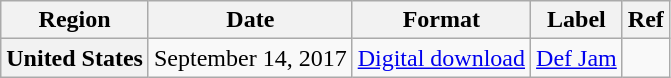<table class="wikitable plainrowheaders">
<tr>
<th scope="col">Region</th>
<th scope="col">Date</th>
<th scope="col">Format</th>
<th scope="col">Label</th>
<th scope="col">Ref</th>
</tr>
<tr>
<th scope="row">United States</th>
<td rowspan="1">September 14, 2017</td>
<td><a href='#'>Digital download</a></td>
<td><a href='#'>Def Jam</a></td>
<td style="text-align:center;"></td>
</tr>
</table>
